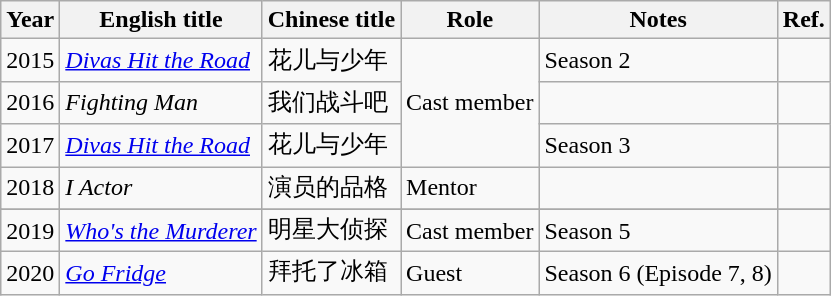<table class="wikitable">
<tr>
<th>Year</th>
<th>English title</th>
<th>Chinese title</th>
<th>Role</th>
<th>Notes</th>
<th>Ref.</th>
</tr>
<tr>
<td>2015</td>
<td><em><a href='#'>Divas Hit the Road</a></em></td>
<td>花儿与少年</td>
<td rowspan=3>Cast member</td>
<td>Season 2</td>
<td></td>
</tr>
<tr>
<td>2016</td>
<td><em>Fighting Man</em></td>
<td>我们战斗吧</td>
<td></td>
<td></td>
</tr>
<tr>
<td>2017</td>
<td><em><a href='#'>Divas Hit the Road</a></em></td>
<td>花儿与少年</td>
<td>Season 3</td>
<td></td>
</tr>
<tr>
<td>2018</td>
<td><em>I Actor</em></td>
<td>演员的品格</td>
<td>Mentor</td>
<td></td>
<td></td>
</tr>
<tr>
</tr>
<tr>
<td>2019</td>
<td><em><a href='#'>Who's the Murderer</a></em></td>
<td>明星大侦探</td>
<td>Cast member</td>
<td>Season 5</td>
<td></td>
</tr>
<tr>
<td>2020</td>
<td><em><a href='#'>Go Fridge</a></em></td>
<td>拜托了冰箱</td>
<td>Guest</td>
<td>Season 6 (Episode 7, 8)</td>
<td></td>
</tr>
</table>
